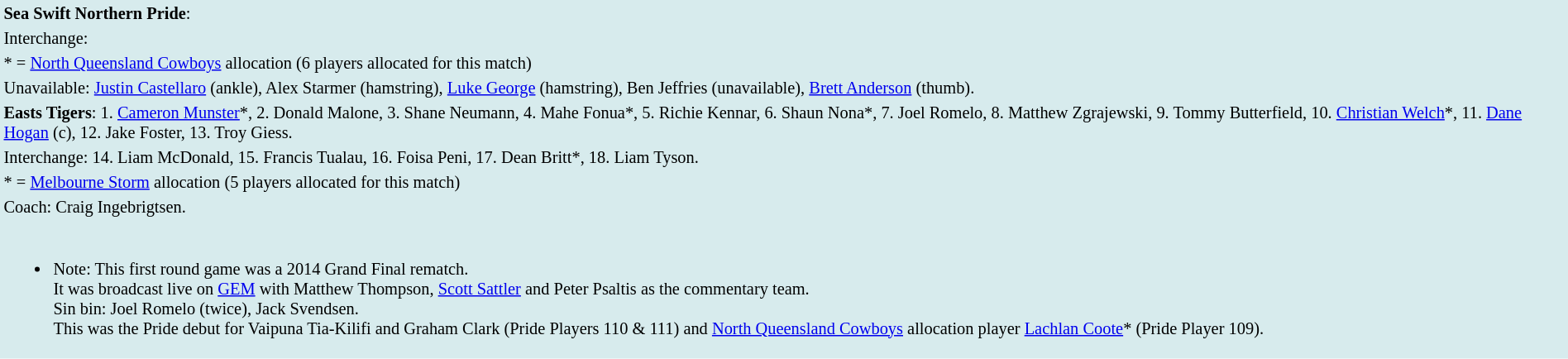<table style="background:#d7ebed; font-size:85%; width:100%;">
<tr>
<td><strong>Sea Swift Northern Pride</strong>:             </td>
</tr>
<tr>
<td>Interchange:    </td>
</tr>
<tr>
<td>* = <a href='#'>North Queensland Cowboys</a> allocation (6 players allocated for this match)</td>
</tr>
<tr>
<td>Unavailable: <a href='#'>Justin Castellaro</a> (ankle), Alex Starmer (hamstring), <a href='#'>Luke George</a> (hamstring), Ben Jeffries (unavailable), <a href='#'>Brett Anderson</a> (thumb).</td>
</tr>
<tr>
<td><strong>Easts Tigers</strong>: 1. <a href='#'>Cameron Munster</a>*, 2. Donald Malone, 3. Shane Neumann, 4. Mahe Fonua*, 5. Richie Kennar, 6. Shaun Nona*, 7. Joel Romelo, 8. Matthew Zgrajewski, 9. Tommy Butterfield, 10. <a href='#'>Christian Welch</a>*, 11. <a href='#'>Dane Hogan</a> (c), 12. Jake Foster, 13. Troy Giess.</td>
</tr>
<tr>
<td>Interchange: 14. Liam McDonald, 15. Francis Tualau, 16. Foisa Peni, 17. Dean Britt*, 18. Liam Tyson.</td>
</tr>
<tr>
<td>* = <a href='#'>Melbourne Storm</a> allocation (5 players allocated for this match)</td>
</tr>
<tr>
<td>Coach: Craig Ingebrigtsen.</td>
</tr>
<tr>
<td><br><ul><li>Note: This first round game was a 2014 Grand Final rematch.<br>It was broadcast live on <a href='#'>GEM</a> with Matthew Thompson, <a href='#'>Scott Sattler</a> and Peter Psaltis as the commentary team.<br>Sin bin: Joel Romelo (twice), Jack Svendsen.<br>This was the Pride debut for Vaipuna Tia-Kilifi and Graham Clark (Pride Players 110 & 111) and <a href='#'>North Queensland Cowboys</a> allocation player <a href='#'>Lachlan Coote</a>* (Pride Player 109).</li></ul></td>
</tr>
</table>
